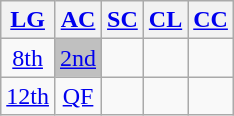<table class="wikitable" style="text-align:center;">
<tr>
<th><a href='#'>LG</a></th>
<th><a href='#'>AC</a></th>
<th><a href='#'>SC</a></th>
<th><a href='#'>CL</a></th>
<th><a href='#'>CC</a></th>
</tr>
<tr>
<td><a href='#'>8th</a></td>
<td style="background:silver;"><a href='#'>2nd</a></td>
<td></td>
<td></td>
<td></td>
</tr>
<tr>
<td><a href='#'>12th</a></td>
<td><a href='#'>QF</a></td>
<td></td>
<td></td>
<td></td>
</tr>
</table>
